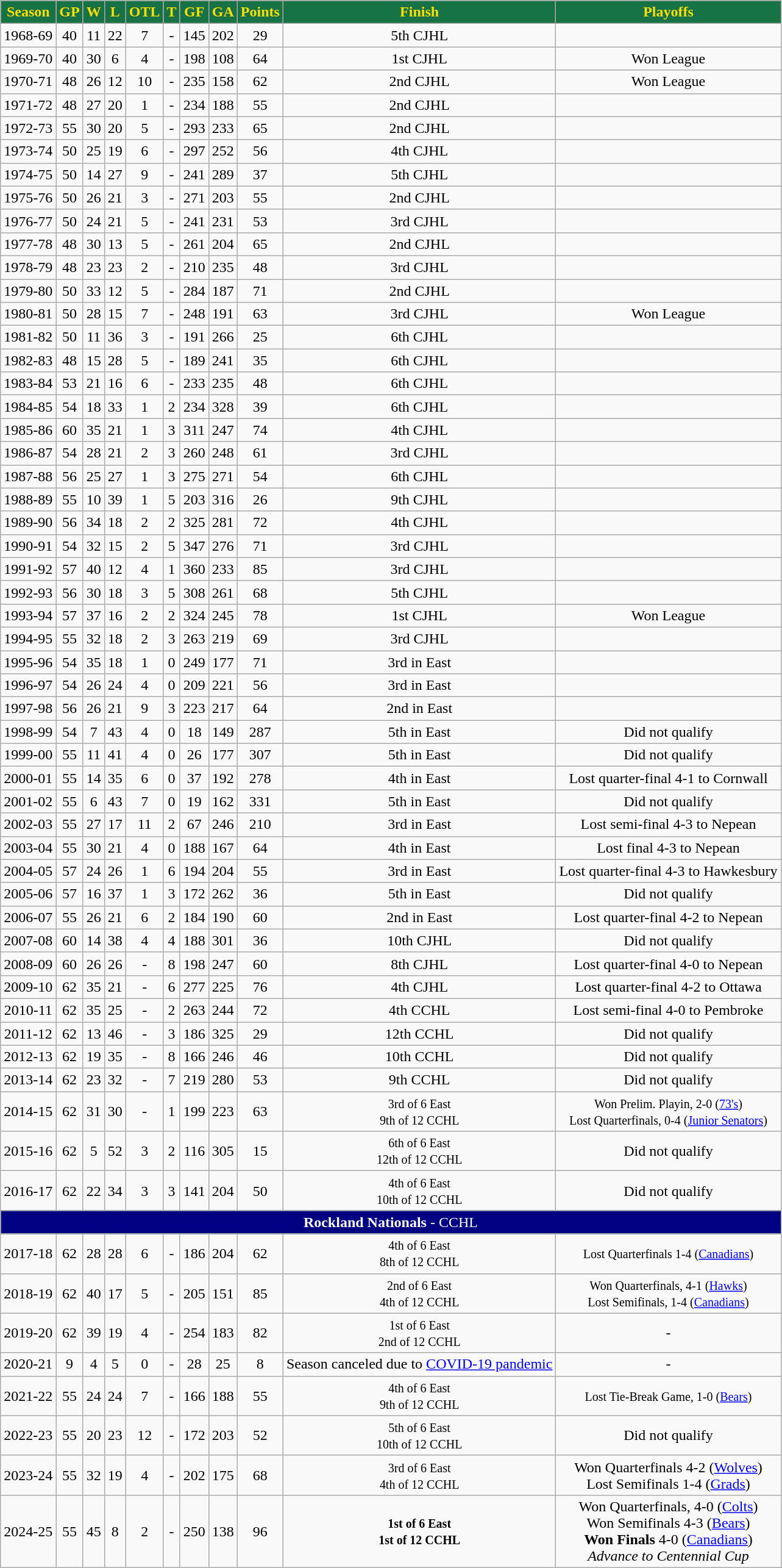<table class="wikitable">
<tr align="center" style="color: #FFDF00" bgcolor="#177245">
<td><strong>Season</strong></td>
<td><strong>GP </strong></td>
<td><strong> W </strong></td>
<td><strong> L </strong></td>
<td><strong> OTL </strong></td>
<td><strong>T</strong></td>
<td><strong>GF </strong></td>
<td><strong>GA </strong></td>
<td><strong>Points</strong></td>
<td><strong>Finish</strong></td>
<td><strong>Playoffs</strong></td>
</tr>
<tr align="center">
<td>1968-69</td>
<td>40</td>
<td>11</td>
<td>22</td>
<td>7</td>
<td>-</td>
<td>145</td>
<td>202</td>
<td>29</td>
<td>5th CJHL</td>
<td></td>
</tr>
<tr align="center">
<td>1969-70</td>
<td>40</td>
<td>30</td>
<td>6</td>
<td>4</td>
<td>-</td>
<td>198</td>
<td>108</td>
<td>64</td>
<td>1st CJHL</td>
<td>Won League</td>
</tr>
<tr align="center">
<td>1970-71</td>
<td>48</td>
<td>26</td>
<td>12</td>
<td>10</td>
<td>-</td>
<td>235</td>
<td>158</td>
<td>62</td>
<td>2nd CJHL</td>
<td>Won League</td>
</tr>
<tr align="center">
<td>1971-72</td>
<td>48</td>
<td>27</td>
<td>20</td>
<td>1</td>
<td>-</td>
<td>234</td>
<td>188</td>
<td>55</td>
<td>2nd CJHL</td>
<td></td>
</tr>
<tr align="center">
<td>1972-73</td>
<td>55</td>
<td>30</td>
<td>20</td>
<td>5</td>
<td>-</td>
<td>293</td>
<td>233</td>
<td>65</td>
<td>2nd CJHL</td>
<td></td>
</tr>
<tr align="center">
<td>1973-74</td>
<td>50</td>
<td>25</td>
<td>19</td>
<td>6</td>
<td>-</td>
<td>297</td>
<td>252</td>
<td>56</td>
<td>4th CJHL</td>
<td></td>
</tr>
<tr align="center">
<td>1974-75</td>
<td>50</td>
<td>14</td>
<td>27</td>
<td>9</td>
<td>-</td>
<td>241</td>
<td>289</td>
<td>37</td>
<td>5th CJHL</td>
<td></td>
</tr>
<tr align="center">
<td>1975-76</td>
<td>50</td>
<td>26</td>
<td>21</td>
<td>3</td>
<td>-</td>
<td>271</td>
<td>203</td>
<td>55</td>
<td>2nd CJHL</td>
<td></td>
</tr>
<tr align="center">
<td>1976-77</td>
<td>50</td>
<td>24</td>
<td>21</td>
<td>5</td>
<td>-</td>
<td>241</td>
<td>231</td>
<td>53</td>
<td>3rd CJHL</td>
<td></td>
</tr>
<tr align="center">
<td>1977-78</td>
<td>48</td>
<td>30</td>
<td>13</td>
<td>5</td>
<td>-</td>
<td>261</td>
<td>204</td>
<td>65</td>
<td>2nd CJHL</td>
<td></td>
</tr>
<tr align="center">
<td>1978-79</td>
<td>48</td>
<td>23</td>
<td>23</td>
<td>2</td>
<td>-</td>
<td>210</td>
<td>235</td>
<td>48</td>
<td>3rd CJHL</td>
<td></td>
</tr>
<tr align="center">
<td>1979-80</td>
<td>50</td>
<td>33</td>
<td>12</td>
<td>5</td>
<td>-</td>
<td>284</td>
<td>187</td>
<td>71</td>
<td>2nd CJHL</td>
<td></td>
</tr>
<tr align="center">
<td>1980-81</td>
<td>50</td>
<td>28</td>
<td>15</td>
<td>7</td>
<td>-</td>
<td>248</td>
<td>191</td>
<td>63</td>
<td>3rd CJHL</td>
<td>Won League</td>
</tr>
<tr align="center">
<td>1981-82</td>
<td>50</td>
<td>11</td>
<td>36</td>
<td>3</td>
<td>-</td>
<td>191</td>
<td>266</td>
<td>25</td>
<td>6th CJHL</td>
<td></td>
</tr>
<tr align="center">
<td>1982-83</td>
<td>48</td>
<td>15</td>
<td>28</td>
<td>5</td>
<td>-</td>
<td>189</td>
<td>241</td>
<td>35</td>
<td>6th CJHL</td>
<td></td>
</tr>
<tr align="center">
<td>1983-84</td>
<td>53</td>
<td>21</td>
<td>16</td>
<td>6</td>
<td>-</td>
<td>233</td>
<td>235</td>
<td>48</td>
<td>6th CJHL</td>
<td></td>
</tr>
<tr align="center">
<td>1984-85</td>
<td>54</td>
<td>18</td>
<td>33</td>
<td>1</td>
<td>2</td>
<td>234</td>
<td>328</td>
<td>39</td>
<td>6th CJHL</td>
<td></td>
</tr>
<tr align="center">
<td>1985-86</td>
<td>60</td>
<td>35</td>
<td>21</td>
<td>1</td>
<td>3</td>
<td>311</td>
<td>247</td>
<td>74</td>
<td>4th CJHL</td>
<td></td>
</tr>
<tr align="center">
<td>1986-87</td>
<td>54</td>
<td>28</td>
<td>21</td>
<td>2</td>
<td>3</td>
<td>260</td>
<td>248</td>
<td>61</td>
<td>3rd CJHL</td>
<td></td>
</tr>
<tr align="center">
<td>1987-88</td>
<td>56</td>
<td>25</td>
<td>27</td>
<td>1</td>
<td>3</td>
<td>275</td>
<td>271</td>
<td>54</td>
<td>6th CJHL</td>
<td></td>
</tr>
<tr align="center">
<td>1988-89</td>
<td>55</td>
<td>10</td>
<td>39</td>
<td>1</td>
<td>5</td>
<td>203</td>
<td>316</td>
<td>26</td>
<td>9th CJHL</td>
<td></td>
</tr>
<tr align="center">
<td>1989-90</td>
<td>56</td>
<td>34</td>
<td>18</td>
<td>2</td>
<td>2</td>
<td>325</td>
<td>281</td>
<td>72</td>
<td>4th CJHL</td>
<td></td>
</tr>
<tr align="center">
<td>1990-91</td>
<td>54</td>
<td>32</td>
<td>15</td>
<td>2</td>
<td>5</td>
<td>347</td>
<td>276</td>
<td>71</td>
<td>3rd CJHL</td>
<td></td>
</tr>
<tr align="center">
<td>1991-92</td>
<td>57</td>
<td>40</td>
<td>12</td>
<td>4</td>
<td>1</td>
<td>360</td>
<td>233</td>
<td>85</td>
<td>3rd CJHL</td>
<td></td>
</tr>
<tr align="center">
<td>1992-93</td>
<td>56</td>
<td>30</td>
<td>18</td>
<td>3</td>
<td>5</td>
<td>308</td>
<td>261</td>
<td>68</td>
<td>5th CJHL</td>
<td></td>
</tr>
<tr align="center">
<td>1993-94</td>
<td>57</td>
<td>37</td>
<td>16</td>
<td>2</td>
<td>2</td>
<td>324</td>
<td>245</td>
<td>78</td>
<td>1st CJHL</td>
<td>Won League</td>
</tr>
<tr align="center">
<td>1994-95</td>
<td>55</td>
<td>32</td>
<td>18</td>
<td>2</td>
<td>3</td>
<td>263</td>
<td>219</td>
<td>69</td>
<td>3rd CJHL</td>
<td></td>
</tr>
<tr align="center">
<td>1995-96</td>
<td>54</td>
<td>35</td>
<td>18</td>
<td>1</td>
<td>0</td>
<td>249</td>
<td>177</td>
<td>71</td>
<td>3rd in East</td>
<td></td>
</tr>
<tr align="center">
<td>1996-97</td>
<td>54</td>
<td>26</td>
<td>24</td>
<td>4</td>
<td>0</td>
<td>209</td>
<td>221</td>
<td>56</td>
<td>3rd in East</td>
<td></td>
</tr>
<tr align="center">
<td>1997-98</td>
<td>56</td>
<td>26</td>
<td>21</td>
<td>9</td>
<td>3</td>
<td>223</td>
<td>217</td>
<td>64</td>
<td>2nd in East</td>
<td></td>
</tr>
<tr align="center">
<td>1998-99</td>
<td>54</td>
<td>7</td>
<td>43</td>
<td>4</td>
<td>0</td>
<td>18</td>
<td>149</td>
<td>287</td>
<td>5th in East</td>
<td>Did not qualify</td>
</tr>
<tr align="center">
<td>1999-00</td>
<td>55</td>
<td>11</td>
<td>41</td>
<td>4</td>
<td>0</td>
<td>26</td>
<td>177</td>
<td>307</td>
<td>5th in East</td>
<td>Did not qualify</td>
</tr>
<tr align="center">
<td>2000-01</td>
<td>55</td>
<td>14</td>
<td>35</td>
<td>6</td>
<td>0</td>
<td>37</td>
<td>192</td>
<td>278</td>
<td>4th in East</td>
<td>Lost quarter-final 4-1 to Cornwall</td>
</tr>
<tr align="center">
<td>2001-02</td>
<td>55</td>
<td>6</td>
<td>43</td>
<td>7</td>
<td>0</td>
<td>19</td>
<td>162</td>
<td>331</td>
<td>5th in East</td>
<td>Did not qualify</td>
</tr>
<tr align="center">
<td>2002-03</td>
<td>55</td>
<td>27</td>
<td>17</td>
<td>11</td>
<td>2</td>
<td>67</td>
<td>246</td>
<td>210</td>
<td>3rd in East</td>
<td>Lost semi-final 4-3 to Nepean</td>
</tr>
<tr align="center">
<td>2003-04</td>
<td>55</td>
<td>30</td>
<td>21</td>
<td>4</td>
<td>0</td>
<td>188</td>
<td>167</td>
<td>64</td>
<td>4th in East</td>
<td>Lost final 4-3 to Nepean</td>
</tr>
<tr align="center">
<td>2004-05</td>
<td>57</td>
<td>24</td>
<td>26</td>
<td>1</td>
<td>6</td>
<td>194</td>
<td>204</td>
<td>55</td>
<td>3rd in East</td>
<td>Lost quarter-final 4-3 to Hawkesbury</td>
</tr>
<tr align="center">
<td>2005-06</td>
<td>57</td>
<td>16</td>
<td>37</td>
<td>1</td>
<td>3</td>
<td>172</td>
<td>262</td>
<td>36</td>
<td>5th in East</td>
<td>Did not qualify</td>
</tr>
<tr align="center">
<td>2006-07</td>
<td>55</td>
<td>26</td>
<td>21</td>
<td>6</td>
<td>2</td>
<td>184</td>
<td>190</td>
<td>60</td>
<td>2nd in East</td>
<td>Lost quarter-final 4-2 to Nepean</td>
</tr>
<tr align="center">
<td>2007-08</td>
<td>60</td>
<td>14</td>
<td>38</td>
<td>4</td>
<td>4</td>
<td>188</td>
<td>301</td>
<td>36</td>
<td>10th CJHL</td>
<td>Did not qualify</td>
</tr>
<tr align="center">
<td>2008-09</td>
<td>60</td>
<td>26</td>
<td>26</td>
<td>-</td>
<td>8</td>
<td>198</td>
<td>247</td>
<td>60</td>
<td>8th CJHL</td>
<td>Lost quarter-final 4-0 to Nepean</td>
</tr>
<tr align="center">
<td>2009-10</td>
<td>62</td>
<td>35</td>
<td>21</td>
<td>-</td>
<td>6</td>
<td>277</td>
<td>225</td>
<td>76</td>
<td>4th CJHL</td>
<td>Lost quarter-final 4-2 to Ottawa</td>
</tr>
<tr align="center">
<td>2010-11</td>
<td>62</td>
<td>35</td>
<td>25</td>
<td>-</td>
<td>2</td>
<td>263</td>
<td>244</td>
<td>72</td>
<td>4th CCHL</td>
<td>Lost semi-final 4-0 to Pembroke</td>
</tr>
<tr align="center">
<td>2011-12</td>
<td>62</td>
<td>13</td>
<td>46</td>
<td>-</td>
<td>3</td>
<td>186</td>
<td>325</td>
<td>29</td>
<td>12th CCHL</td>
<td>Did not qualify</td>
</tr>
<tr align="center">
<td>2012-13</td>
<td>62</td>
<td>19</td>
<td>35</td>
<td>-</td>
<td>8</td>
<td>166</td>
<td>246</td>
<td>46</td>
<td>10th CCHL</td>
<td>Did not qualify</td>
</tr>
<tr align="center">
<td>2013-14</td>
<td>62</td>
<td>23</td>
<td>32</td>
<td>-</td>
<td>7</td>
<td>219</td>
<td>280</td>
<td>53</td>
<td>9th CCHL</td>
<td>Did not qualify</td>
</tr>
<tr align="center">
<td>2014-15</td>
<td>62</td>
<td>31</td>
<td>30</td>
<td>-</td>
<td>1</td>
<td>199</td>
<td>223</td>
<td>63</td>
<td><small>3rd of 6 East<br>9th of 12 CCHL</small></td>
<td><small>Won Prelim. Playin, 2-0 (<a href='#'>73's</a>)<br>Lost Quarterfinals, 0-4 (<a href='#'>Junior Senators</a>)</small></td>
</tr>
<tr align="center">
<td>2015-16</td>
<td>62</td>
<td>5</td>
<td>52</td>
<td>3</td>
<td>2</td>
<td>116</td>
<td>305</td>
<td>15</td>
<td><small>6th of 6 East<br>12th of 12 CCHL</small></td>
<td>Did not qualify</td>
</tr>
<tr align="center">
<td>2016-17</td>
<td>62</td>
<td>22</td>
<td>34</td>
<td>3</td>
<td>3</td>
<td>141</td>
<td>204</td>
<td>50</td>
<td><small>4th of 6 East<br>10th of 12 CCHL</small></td>
<td>Did not qualify</td>
</tr>
<tr align="center"  bgcolor="navy"  style="color:#FFFFFF">
<td colspan=11><strong>Rockland Nationals</strong>  -  CCHL</td>
</tr>
<tr align="center">
<td>2017-18</td>
<td>62</td>
<td>28</td>
<td>28</td>
<td>6</td>
<td>-</td>
<td>186</td>
<td>204</td>
<td>62</td>
<td><small>4th of 6 East<br>8th of 12 CCHL</small></td>
<td><small>Lost Quarterfinals 1-4 (<a href='#'>Canadians</a>)</small></td>
</tr>
<tr align="center">
<td>2018-19</td>
<td>62</td>
<td>40</td>
<td>17</td>
<td>5</td>
<td>-</td>
<td>205</td>
<td>151</td>
<td>85</td>
<td><small>2nd of 6 East<br>4th of 12 CCHL</small></td>
<td><small>Won Quarterfinals, 4-1 (<a href='#'>Hawks</a>)<br>Lost Semifinals, 1-4 (<a href='#'>Canadians</a>)</small></td>
</tr>
<tr align="center">
<td>2019-20</td>
<td>62</td>
<td>39</td>
<td>19</td>
<td>4</td>
<td>-</td>
<td>254</td>
<td>183</td>
<td>82</td>
<td><small>1st of 6 East<br>2nd of 12 CCHL</small></td>
<td>-</td>
</tr>
<tr align="center">
<td>2020-21</td>
<td>9</td>
<td>4</td>
<td>5</td>
<td>0</td>
<td>-</td>
<td>28</td>
<td>25</td>
<td>8</td>
<td>Season canceled due to <a href='#'>COVID-19 pandemic</a></td>
<td>-</td>
</tr>
<tr align="center">
<td>2021-22</td>
<td>55</td>
<td>24</td>
<td>24</td>
<td>7</td>
<td>-</td>
<td>166</td>
<td>188</td>
<td>55</td>
<td><small>4th of 6 East<br>9th of 12 CCHL</small></td>
<td><small>Lost Tie-Break Game, 1-0 (<a href='#'>Bears</a>)</small></td>
</tr>
<tr align="center">
<td>2022-23</td>
<td>55</td>
<td>20</td>
<td>23</td>
<td>12</td>
<td>-</td>
<td>172</td>
<td>203</td>
<td>52</td>
<td><small>5th of 6 East<br>10th of 12 CCHL</small></td>
<td>Did not qualify</td>
</tr>
<tr align="center">
<td>2023-24</td>
<td>55</td>
<td>32</td>
<td>19</td>
<td>4</td>
<td>-</td>
<td>202</td>
<td>175</td>
<td>68</td>
<td><small>3rd of 6 East<br>4th of 12 CCHL</small></td>
<td>Won Quarterfinals 4-2 (<a href='#'>Wolves</a>)<br>Lost Semifinals 1-4 (<a href='#'>Grads</a>)</td>
</tr>
<tr align="center">
<td>2024-25</td>
<td>55</td>
<td>45</td>
<td>8</td>
<td>2</td>
<td>-</td>
<td>250</td>
<td>138</td>
<td>96</td>
<td><small><strong>1st of 6 East<br>1st of 12 CCHL</strong></small></td>
<td>Won Quarterfinals, 4-0 (<a href='#'>Colts</a>)<br>Won Semifinals 4-3 (<a href='#'>Bears</a>)<br><strong>Won Finals</strong> 4-0 (<a href='#'>Canadians</a>)<br><em>Advance to Centennial Cup</em></td>
</tr>
</table>
